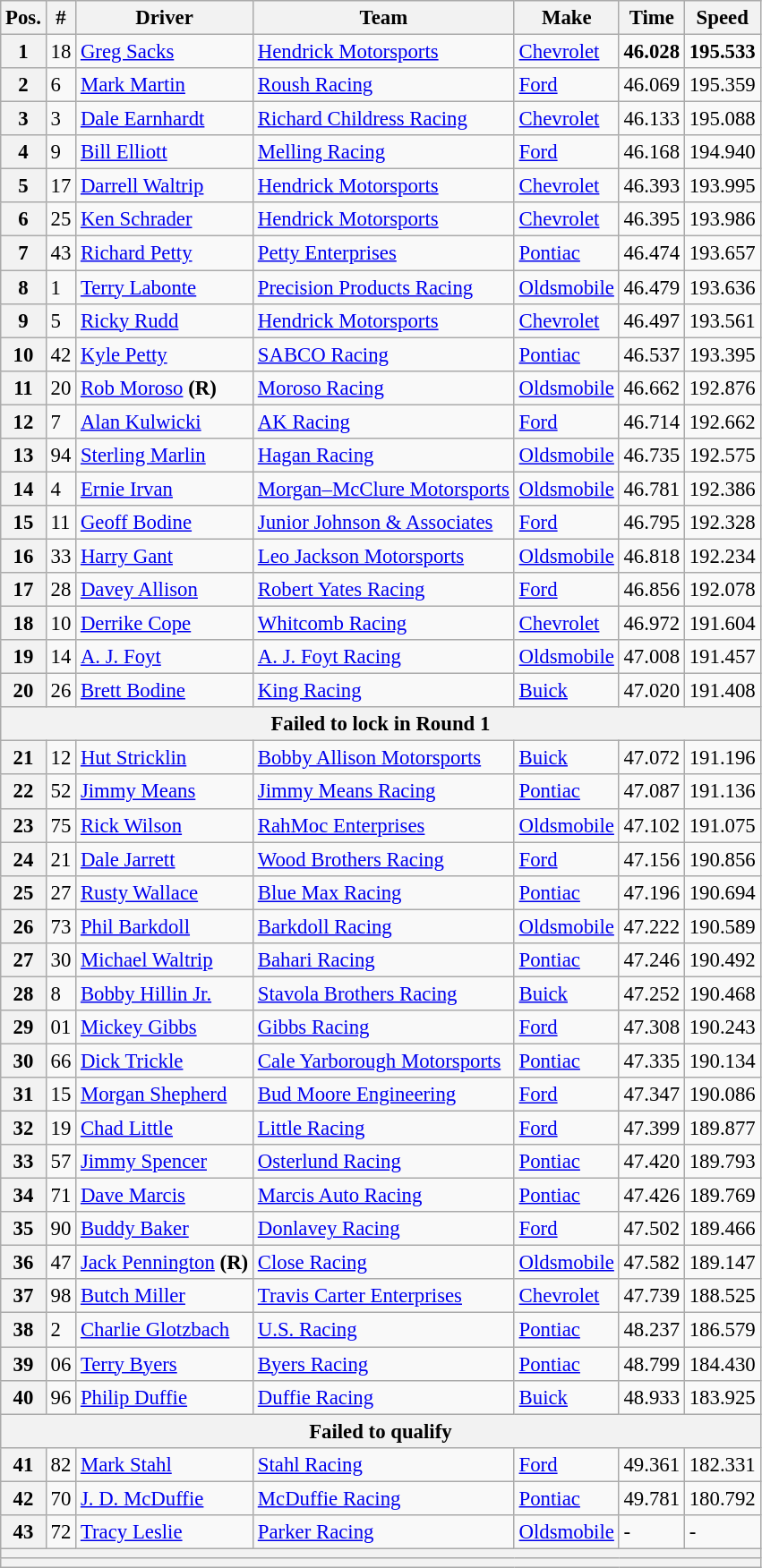<table class="wikitable" style="font-size:95%">
<tr>
<th>Pos.</th>
<th>#</th>
<th>Driver</th>
<th>Team</th>
<th>Make</th>
<th>Time</th>
<th>Speed</th>
</tr>
<tr>
<th>1</th>
<td>18</td>
<td><a href='#'>Greg Sacks</a></td>
<td><a href='#'>Hendrick Motorsports</a></td>
<td><a href='#'>Chevrolet</a></td>
<td><strong>46.028</strong></td>
<td><strong>195.533</strong></td>
</tr>
<tr>
<th>2</th>
<td>6</td>
<td><a href='#'>Mark Martin</a></td>
<td><a href='#'>Roush Racing</a></td>
<td><a href='#'>Ford</a></td>
<td>46.069</td>
<td>195.359</td>
</tr>
<tr>
<th>3</th>
<td>3</td>
<td><a href='#'>Dale Earnhardt</a></td>
<td><a href='#'>Richard Childress Racing</a></td>
<td><a href='#'>Chevrolet</a></td>
<td>46.133</td>
<td>195.088</td>
</tr>
<tr>
<th>4</th>
<td>9</td>
<td><a href='#'>Bill Elliott</a></td>
<td><a href='#'>Melling Racing</a></td>
<td><a href='#'>Ford</a></td>
<td>46.168</td>
<td>194.940</td>
</tr>
<tr>
<th>5</th>
<td>17</td>
<td><a href='#'>Darrell Waltrip</a></td>
<td><a href='#'>Hendrick Motorsports</a></td>
<td><a href='#'>Chevrolet</a></td>
<td>46.393</td>
<td>193.995</td>
</tr>
<tr>
<th>6</th>
<td>25</td>
<td><a href='#'>Ken Schrader</a></td>
<td><a href='#'>Hendrick Motorsports</a></td>
<td><a href='#'>Chevrolet</a></td>
<td>46.395</td>
<td>193.986</td>
</tr>
<tr>
<th>7</th>
<td>43</td>
<td><a href='#'>Richard Petty</a></td>
<td><a href='#'>Petty Enterprises</a></td>
<td><a href='#'>Pontiac</a></td>
<td>46.474</td>
<td>193.657</td>
</tr>
<tr>
<th>8</th>
<td>1</td>
<td><a href='#'>Terry Labonte</a></td>
<td><a href='#'>Precision Products Racing</a></td>
<td><a href='#'>Oldsmobile</a></td>
<td>46.479</td>
<td>193.636</td>
</tr>
<tr>
<th>9</th>
<td>5</td>
<td><a href='#'>Ricky Rudd</a></td>
<td><a href='#'>Hendrick Motorsports</a></td>
<td><a href='#'>Chevrolet</a></td>
<td>46.497</td>
<td>193.561</td>
</tr>
<tr>
<th>10</th>
<td>42</td>
<td><a href='#'>Kyle Petty</a></td>
<td><a href='#'>SABCO Racing</a></td>
<td><a href='#'>Pontiac</a></td>
<td>46.537</td>
<td>193.395</td>
</tr>
<tr>
<th>11</th>
<td>20</td>
<td><a href='#'>Rob Moroso</a> <strong>(R)</strong></td>
<td><a href='#'>Moroso Racing</a></td>
<td><a href='#'>Oldsmobile</a></td>
<td>46.662</td>
<td>192.876</td>
</tr>
<tr>
<th>12</th>
<td>7</td>
<td><a href='#'>Alan Kulwicki</a></td>
<td><a href='#'>AK Racing</a></td>
<td><a href='#'>Ford</a></td>
<td>46.714</td>
<td>192.662</td>
</tr>
<tr>
<th>13</th>
<td>94</td>
<td><a href='#'>Sterling Marlin</a></td>
<td><a href='#'>Hagan Racing</a></td>
<td><a href='#'>Oldsmobile</a></td>
<td>46.735</td>
<td>192.575</td>
</tr>
<tr>
<th>14</th>
<td>4</td>
<td><a href='#'>Ernie Irvan</a></td>
<td><a href='#'>Morgan–McClure Motorsports</a></td>
<td><a href='#'>Oldsmobile</a></td>
<td>46.781</td>
<td>192.386</td>
</tr>
<tr>
<th>15</th>
<td>11</td>
<td><a href='#'>Geoff Bodine</a></td>
<td><a href='#'>Junior Johnson & Associates</a></td>
<td><a href='#'>Ford</a></td>
<td>46.795</td>
<td>192.328</td>
</tr>
<tr>
<th>16</th>
<td>33</td>
<td><a href='#'>Harry Gant</a></td>
<td><a href='#'>Leo Jackson Motorsports</a></td>
<td><a href='#'>Oldsmobile</a></td>
<td>46.818</td>
<td>192.234</td>
</tr>
<tr>
<th>17</th>
<td>28</td>
<td><a href='#'>Davey Allison</a></td>
<td><a href='#'>Robert Yates Racing</a></td>
<td><a href='#'>Ford</a></td>
<td>46.856</td>
<td>192.078</td>
</tr>
<tr>
<th>18</th>
<td>10</td>
<td><a href='#'>Derrike Cope</a></td>
<td><a href='#'>Whitcomb Racing</a></td>
<td><a href='#'>Chevrolet</a></td>
<td>46.972</td>
<td>191.604</td>
</tr>
<tr>
<th>19</th>
<td>14</td>
<td><a href='#'>A. J. Foyt</a></td>
<td><a href='#'>A. J. Foyt Racing</a></td>
<td><a href='#'>Oldsmobile</a></td>
<td>47.008</td>
<td>191.457</td>
</tr>
<tr>
<th>20</th>
<td>26</td>
<td><a href='#'>Brett Bodine</a></td>
<td><a href='#'>King Racing</a></td>
<td><a href='#'>Buick</a></td>
<td>47.020</td>
<td>191.408</td>
</tr>
<tr>
<th colspan="7">Failed to lock in Round 1</th>
</tr>
<tr>
<th>21</th>
<td>12</td>
<td><a href='#'>Hut Stricklin</a></td>
<td><a href='#'>Bobby Allison Motorsports</a></td>
<td><a href='#'>Buick</a></td>
<td>47.072</td>
<td>191.196</td>
</tr>
<tr>
<th>22</th>
<td>52</td>
<td><a href='#'>Jimmy Means</a></td>
<td><a href='#'>Jimmy Means Racing</a></td>
<td><a href='#'>Pontiac</a></td>
<td>47.087</td>
<td>191.136</td>
</tr>
<tr>
<th>23</th>
<td>75</td>
<td><a href='#'>Rick Wilson</a></td>
<td><a href='#'>RahMoc Enterprises</a></td>
<td><a href='#'>Oldsmobile</a></td>
<td>47.102</td>
<td>191.075</td>
</tr>
<tr>
<th>24</th>
<td>21</td>
<td><a href='#'>Dale Jarrett</a></td>
<td><a href='#'>Wood Brothers Racing</a></td>
<td><a href='#'>Ford</a></td>
<td>47.156</td>
<td>190.856</td>
</tr>
<tr>
<th>25</th>
<td>27</td>
<td><a href='#'>Rusty Wallace</a></td>
<td><a href='#'>Blue Max Racing</a></td>
<td><a href='#'>Pontiac</a></td>
<td>47.196</td>
<td>190.694</td>
</tr>
<tr>
<th>26</th>
<td>73</td>
<td><a href='#'>Phil Barkdoll</a></td>
<td><a href='#'>Barkdoll Racing</a></td>
<td><a href='#'>Oldsmobile</a></td>
<td>47.222</td>
<td>190.589</td>
</tr>
<tr>
<th>27</th>
<td>30</td>
<td><a href='#'>Michael Waltrip</a></td>
<td><a href='#'>Bahari Racing</a></td>
<td><a href='#'>Pontiac</a></td>
<td>47.246</td>
<td>190.492</td>
</tr>
<tr>
<th>28</th>
<td>8</td>
<td><a href='#'>Bobby Hillin Jr.</a></td>
<td><a href='#'>Stavola Brothers Racing</a></td>
<td><a href='#'>Buick</a></td>
<td>47.252</td>
<td>190.468</td>
</tr>
<tr>
<th>29</th>
<td>01</td>
<td><a href='#'>Mickey Gibbs</a></td>
<td><a href='#'>Gibbs Racing</a></td>
<td><a href='#'>Ford</a></td>
<td>47.308</td>
<td>190.243</td>
</tr>
<tr>
<th>30</th>
<td>66</td>
<td><a href='#'>Dick Trickle</a></td>
<td><a href='#'>Cale Yarborough Motorsports</a></td>
<td><a href='#'>Pontiac</a></td>
<td>47.335</td>
<td>190.134</td>
</tr>
<tr>
<th>31</th>
<td>15</td>
<td><a href='#'>Morgan Shepherd</a></td>
<td><a href='#'>Bud Moore Engineering</a></td>
<td><a href='#'>Ford</a></td>
<td>47.347</td>
<td>190.086</td>
</tr>
<tr>
<th>32</th>
<td>19</td>
<td><a href='#'>Chad Little</a></td>
<td><a href='#'>Little Racing</a></td>
<td><a href='#'>Ford</a></td>
<td>47.399</td>
<td>189.877</td>
</tr>
<tr>
<th>33</th>
<td>57</td>
<td><a href='#'>Jimmy Spencer</a></td>
<td><a href='#'>Osterlund Racing</a></td>
<td><a href='#'>Pontiac</a></td>
<td>47.420</td>
<td>189.793</td>
</tr>
<tr>
<th>34</th>
<td>71</td>
<td><a href='#'>Dave Marcis</a></td>
<td><a href='#'>Marcis Auto Racing</a></td>
<td><a href='#'>Pontiac</a></td>
<td>47.426</td>
<td>189.769</td>
</tr>
<tr>
<th>35</th>
<td>90</td>
<td><a href='#'>Buddy Baker</a></td>
<td><a href='#'>Donlavey Racing</a></td>
<td><a href='#'>Ford</a></td>
<td>47.502</td>
<td>189.466</td>
</tr>
<tr>
<th>36</th>
<td>47</td>
<td><a href='#'>Jack Pennington</a> <strong>(R)</strong></td>
<td><a href='#'>Close Racing</a></td>
<td><a href='#'>Oldsmobile</a></td>
<td>47.582</td>
<td>189.147</td>
</tr>
<tr>
<th>37</th>
<td>98</td>
<td><a href='#'>Butch Miller</a></td>
<td><a href='#'>Travis Carter Enterprises</a></td>
<td><a href='#'>Chevrolet</a></td>
<td>47.739</td>
<td>188.525</td>
</tr>
<tr>
<th>38</th>
<td>2</td>
<td><a href='#'>Charlie Glotzbach</a></td>
<td><a href='#'>U.S. Racing</a></td>
<td><a href='#'>Pontiac</a></td>
<td>48.237</td>
<td>186.579</td>
</tr>
<tr>
<th>39</th>
<td>06</td>
<td><a href='#'>Terry Byers</a></td>
<td><a href='#'>Byers Racing</a></td>
<td><a href='#'>Pontiac</a></td>
<td>48.799</td>
<td>184.430</td>
</tr>
<tr>
<th>40</th>
<td>96</td>
<td><a href='#'>Philip Duffie</a></td>
<td><a href='#'>Duffie Racing</a></td>
<td><a href='#'>Buick</a></td>
<td>48.933</td>
<td>183.925</td>
</tr>
<tr>
<th colspan="7">Failed to qualify</th>
</tr>
<tr>
<th>41</th>
<td>82</td>
<td><a href='#'>Mark Stahl</a></td>
<td><a href='#'>Stahl Racing</a></td>
<td><a href='#'>Ford</a></td>
<td>49.361</td>
<td>182.331</td>
</tr>
<tr>
<th>42</th>
<td>70</td>
<td><a href='#'>J. D. McDuffie</a></td>
<td><a href='#'>McDuffie Racing</a></td>
<td><a href='#'>Pontiac</a></td>
<td>49.781</td>
<td>180.792</td>
</tr>
<tr>
<th>43</th>
<td>72</td>
<td><a href='#'>Tracy Leslie</a></td>
<td><a href='#'>Parker Racing</a></td>
<td><a href='#'>Oldsmobile</a></td>
<td>-</td>
<td>-</td>
</tr>
<tr>
<th colspan="7"></th>
</tr>
<tr>
<th colspan="7"></th>
</tr>
</table>
